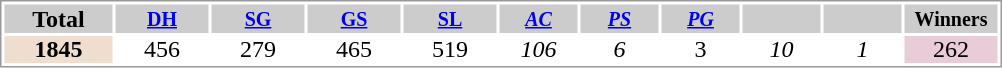<table style="border: 1px solid #999; background-color:#FFFFFF; line-height:16px; text-align:center">
<tr>
<th style="background-color: #ccc;" width="70">Total</th>
<th style="background-color: #ccc;" width="60"><small><a href='#'>DH</a></small></th>
<th style="background-color: #ccc;" width="60"><small><a href='#'>SG</a></small></th>
<th style="background-color: #ccc;" width="60"><small><a href='#'>GS</a></small></th>
<th style="background-color: #ccc;" width="60"><small><a href='#'>SL</a></small></th>
<th style="background-color: #ccc;" width="50"><small><em><a href='#'>AC</a></em></small></th>
<th style="background-color: #ccc;" width="50"><small><em><a href='#'>PS</a></em></small></th>
<th style="background-color: #ccc;" width="50"><small><em><a href='#'>PG</a></em></small></th>
<th style="background-color: #ccc;" width="50"><small><em></em></small></th>
<th style="background-color: #ccc;" width="50"><small><em></em></small></th>
<th style="background-color: #ccc;" width="60"><small>Winners</small></th>
</tr>
<tr>
<td bgcolor=#EFDECD><strong>1845</strong></td>
<td>456</td>
<td>279</td>
<td>465</td>
<td>519</td>
<td><em>106</em></td>
<td><em>6</em></td>
<td>3</td>
<td><em>10</em></td>
<td><em>1</em></td>
<td bgcolor=#E8CCD7>262</td>
</tr>
</table>
